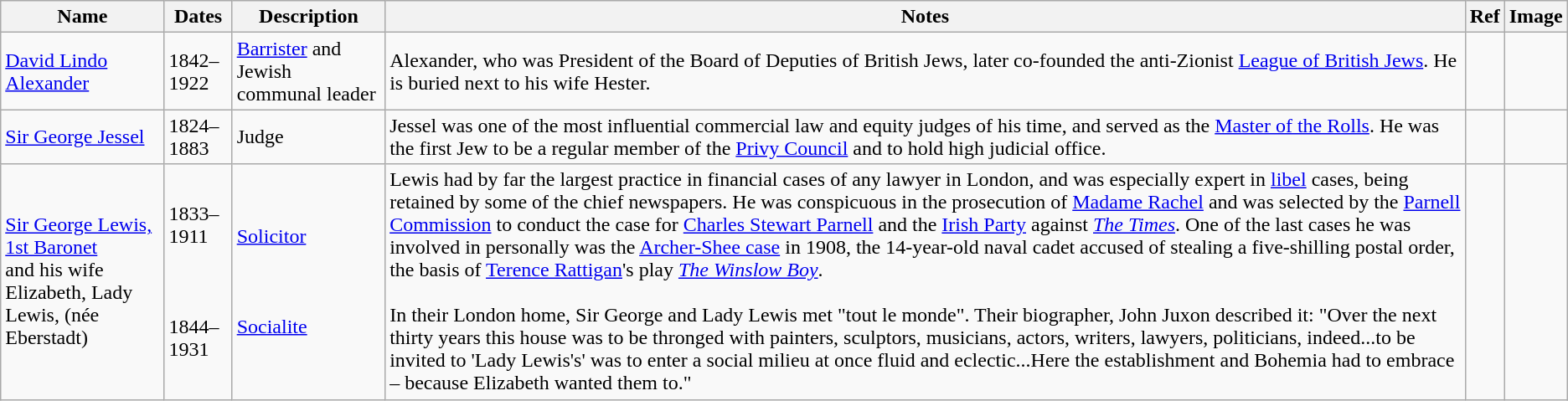<table class="wikitable sortable">
<tr>
<th>Name</th>
<th>Dates</th>
<th>Description</th>
<th>Notes</th>
<th>Ref</th>
<th>Image</th>
</tr>
<tr>
<td><a href='#'>David Lindo Alexander</a></td>
<td>1842–1922</td>
<td><a href='#'>Barrister</a> and Jewish communal leader</td>
<td>Alexander, who was President of the Board of Deputies of British Jews, later co-founded the anti-Zionist <a href='#'>League of British Jews</a>. He is buried next to his wife Hester.</td>
<td></td>
<td></td>
</tr>
<tr>
<td><a href='#'>Sir George Jessel</a></td>
<td>1824–1883</td>
<td>Judge</td>
<td>Jessel was one of the most influential commercial law and equity judges of his time, and served as the <a href='#'>Master of the Rolls</a>. He was the first Jew to be a regular member of the <a href='#'>Privy Council</a> and to hold high judicial office.</td>
<td></td>
<td></td>
</tr>
<tr>
<td><a href='#'>Sir George Lewis, 1st Baronet</a> <br> and his wife Elizabeth, Lady Lewis, (née Eberstadt)</td>
<td>1833–1911<br><br><br><br>1844–1931</td>
<td><a href='#'>Solicitor</a><br><br><br><br><a href='#'>Socialite</a></td>
<td>Lewis had by far the largest practice in financial cases of any lawyer in London, and was especially expert in <a href='#'>libel</a> cases, being retained by some of the chief newspapers. He was conspicuous in the prosecution of <a href='#'>Madame Rachel</a> and was selected by the <a href='#'>Parnell Commission</a> to conduct the case for <a href='#'>Charles Stewart Parnell</a> and the <a href='#'>Irish Party</a> against <em><a href='#'>The Times</a></em>. One of the last cases he was involved in personally was the <a href='#'>Archer-Shee case</a> in 1908, the 14-year-old naval cadet accused of stealing a five-shilling postal order, the basis of <a href='#'>Terence Rattigan</a>'s play <em><a href='#'>The Winslow Boy</a></em>.<br><br> In their London home, Sir George and Lady Lewis met "tout le monde". Their biographer, John Juxon described it: "Over the next thirty years this house was to be thronged with painters, sculptors, musicians, actors, writers, lawyers, politicians, indeed...to be invited to 'Lady Lewis's' was to enter a social milieu at once fluid and eclectic...Here the establishment and Bohemia had to embrace – because Elizabeth wanted them to."</td>
<td></td>
<td> </td>
</tr>
</table>
